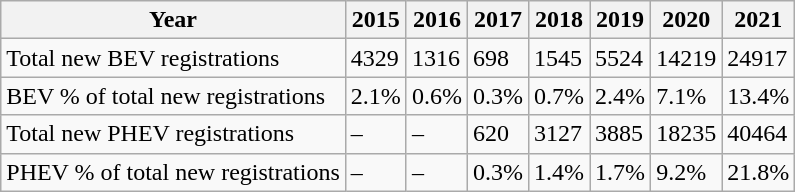<table class="wikitable">
<tr>
<th>Year</th>
<th>2015</th>
<th>2016</th>
<th>2017</th>
<th>2018</th>
<th>2019</th>
<th>2020</th>
<th>2021</th>
</tr>
<tr>
<td>Total new BEV registrations</td>
<td>4329</td>
<td>1316</td>
<td>698</td>
<td>1545</td>
<td>5524</td>
<td>14219</td>
<td>24917</td>
</tr>
<tr>
<td>BEV % of total new registrations</td>
<td>2.1%</td>
<td>0.6%</td>
<td>0.3%</td>
<td>0.7%</td>
<td>2.4%</td>
<td>7.1%</td>
<td>13.4%</td>
</tr>
<tr>
<td>Total new PHEV registrations</td>
<td>–</td>
<td>–</td>
<td>620</td>
<td>3127</td>
<td>3885</td>
<td>18235</td>
<td>40464</td>
</tr>
<tr>
<td>PHEV % of total new registrations</td>
<td>–</td>
<td>–</td>
<td>0.3%</td>
<td>1.4%</td>
<td>1.7%</td>
<td>9.2%</td>
<td>21.8%</td>
</tr>
</table>
